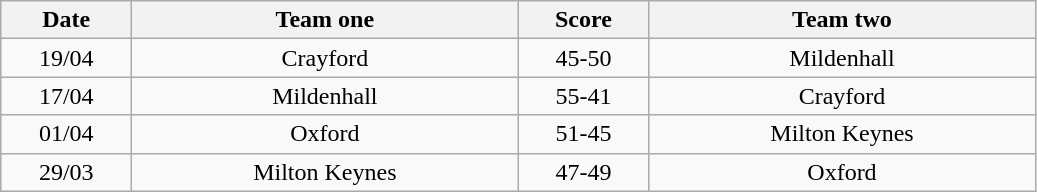<table class="wikitable" style="text-align: center">
<tr>
<th width=80>Date</th>
<th width=250>Team one</th>
<th width=80>Score</th>
<th width=250>Team two</th>
</tr>
<tr>
<td>19/04</td>
<td>Crayford</td>
<td>45-50</td>
<td>Mildenhall</td>
</tr>
<tr>
<td>17/04</td>
<td>Mildenhall</td>
<td>55-41</td>
<td>Crayford</td>
</tr>
<tr>
<td>01/04</td>
<td>Oxford</td>
<td>51-45</td>
<td>Milton Keynes</td>
</tr>
<tr>
<td>29/03</td>
<td>Milton Keynes</td>
<td>47-49</td>
<td>Oxford</td>
</tr>
</table>
